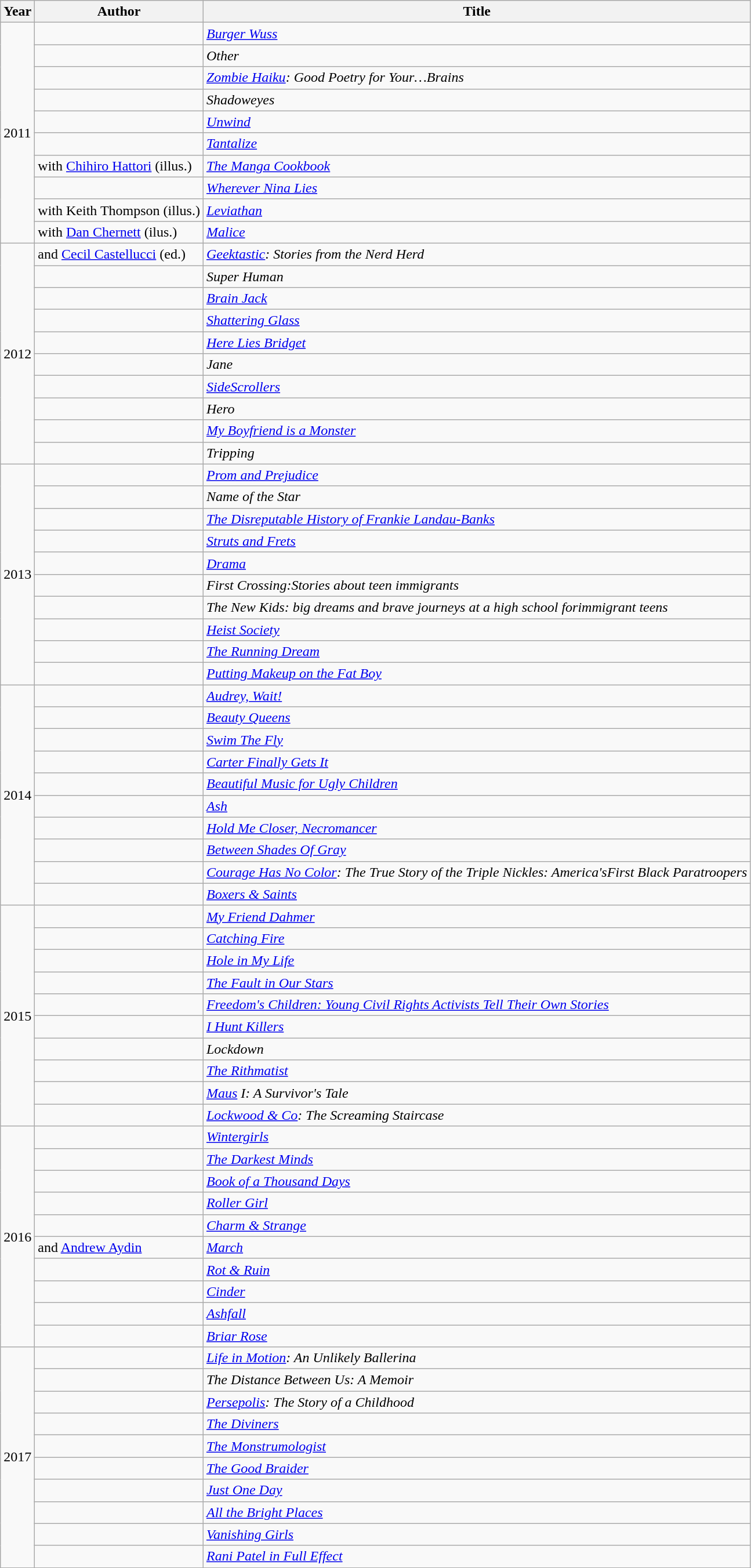<table class="wikitable sortable">
<tr>
<th>Year</th>
<th>Author</th>
<th>Title</th>
</tr>
<tr>
<td rowspan="10">2011</td>
<td></td>
<td><em><a href='#'>Burger Wuss</a></em></td>
</tr>
<tr>
<td></td>
<td><em>Other</em></td>
</tr>
<tr>
<td></td>
<td><em><a href='#'>Zombie Haiku</a>: Good Poetry for Your…Brains</em></td>
</tr>
<tr>
<td></td>
<td><em>Shadoweyes</em></td>
</tr>
<tr>
<td></td>
<td><a href='#'><em>Unwind</em></a></td>
</tr>
<tr>
<td></td>
<td><a href='#'><em>Tantalize</em></a></td>
</tr>
<tr>
<td> with <a href='#'>Chihiro Hattori</a> (illus.)</td>
<td><em><a href='#'>The Manga Cookbook</a></em></td>
</tr>
<tr>
<td></td>
<td><em><a href='#'>Wherever Nina Lies</a></em></td>
</tr>
<tr>
<td> with Keith Thompson (illus.)</td>
<td><a href='#'><em>Leviathan</em></a></td>
</tr>
<tr>
<td> with <a href='#'>Dan Chernett</a> (ilus.)</td>
<td><a href='#'><em>Malice</em></a></td>
</tr>
<tr>
<td rowspan="10">2012</td>
<td> and <a href='#'>Cecil Castellucci</a> (ed.)</td>
<td><em><a href='#'>Geektastic</a>: Stories from the Nerd Herd</em></td>
</tr>
<tr>
<td></td>
<td><em>Super Human</em></td>
</tr>
<tr>
<td></td>
<td><em><a href='#'>Brain Jack</a></em></td>
</tr>
<tr>
<td></td>
<td><em><a href='#'>Shattering Glass</a></em></td>
</tr>
<tr>
<td></td>
<td><em><a href='#'>Here Lies Bridget</a></em></td>
</tr>
<tr>
<td></td>
<td><em>Jane</em></td>
</tr>
<tr>
<td></td>
<td><em><a href='#'>SideScrollers</a></em></td>
</tr>
<tr>
<td></td>
<td><em>Hero</em></td>
</tr>
<tr>
<td></td>
<td><em><a href='#'>My Boyfriend is a Monster</a></em></td>
</tr>
<tr>
<td></td>
<td><em>Tripping</em></td>
</tr>
<tr>
<td rowspan="10">2013</td>
<td></td>
<td><em><a href='#'>Prom and Prejudice</a></em></td>
</tr>
<tr>
<td></td>
<td><em>Name of the Star</em></td>
</tr>
<tr>
<td></td>
<td><em><a href='#'>The Disreputable History of Frankie Landau-Banks</a></em></td>
</tr>
<tr>
<td></td>
<td><em><a href='#'>Struts and Frets</a></em></td>
</tr>
<tr>
<td></td>
<td><a href='#'><em>Drama</em></a></td>
</tr>
<tr>
<td></td>
<td><em>First Crossing:Stories about teen immigrants</em></td>
</tr>
<tr>
<td></td>
<td><em>The New Kids: big dreams and brave journeys at a high school forimmigrant teens</em></td>
</tr>
<tr>
<td></td>
<td><em><a href='#'>Heist Society</a></em></td>
</tr>
<tr>
<td></td>
<td><em><a href='#'>The Running Dream</a></em></td>
</tr>
<tr>
<td></td>
<td><em><a href='#'>Putting Makeup on the Fat Boy</a></em></td>
</tr>
<tr>
<td rowspan="10">2014</td>
<td></td>
<td><em><a href='#'>Audrey, Wait!</a></em></td>
</tr>
<tr>
<td></td>
<td><a href='#'><em>Beauty Queens</em></a></td>
</tr>
<tr>
<td></td>
<td><em><a href='#'>Swim The Fly</a></em></td>
</tr>
<tr>
<td></td>
<td><em><a href='#'>Carter Finally Gets It</a></em></td>
</tr>
<tr>
<td></td>
<td><a href='#'><em>Beautiful Music for Ugly Children</em></a></td>
</tr>
<tr>
<td></td>
<td><a href='#'><em>Ash</em></a></td>
</tr>
<tr>
<td></td>
<td><em><a href='#'>Hold Me Closer, Necromancer</a></em></td>
</tr>
<tr>
<td></td>
<td><a href='#'><em>Between Shades Of Gray</em></a></td>
</tr>
<tr>
<td></td>
<td><em><a href='#'>Courage Has No Color</a>: The True Story of the Triple Nickles: America'sFirst Black Paratroopers</em></td>
</tr>
<tr>
<td></td>
<td><a href='#'><em>Boxers & Saints</em></a></td>
</tr>
<tr>
<td rowspan="10">2015</td>
<td></td>
<td><em><a href='#'>My Friend Dahmer</a></em></td>
</tr>
<tr>
<td></td>
<td><em><a href='#'>Catching Fire</a></em></td>
</tr>
<tr>
<td></td>
<td><em><a href='#'>Hole in My Life</a></em></td>
</tr>
<tr>
<td></td>
<td><em><a href='#'>The Fault in Our Stars</a></em></td>
</tr>
<tr>
<td></td>
<td><em><a href='#'>Freedom's Children: Young Civil Rights Activists Tell Their Own Stories</a></em></td>
</tr>
<tr>
<td></td>
<td><em><a href='#'>I Hunt Killers</a></em></td>
</tr>
<tr>
<td></td>
<td><em>Lockdown</em></td>
</tr>
<tr>
<td></td>
<td><a href='#'><em>The Rithmatist</em></a></td>
</tr>
<tr>
<td></td>
<td><em><a href='#'>Maus</a> I: A Survivor's Tale</em></td>
</tr>
<tr>
<td></td>
<td><em><a href='#'>Lockwood & Co</a>: The Screaming Staircase</em></td>
</tr>
<tr>
<td rowspan="10">2016</td>
<td></td>
<td><em><a href='#'>Wintergirls</a></em></td>
</tr>
<tr>
<td></td>
<td><em><a href='#'>The Darkest Minds</a></em></td>
</tr>
<tr>
<td></td>
<td><em><a href='#'>Book of a Thousand Days</a></em></td>
</tr>
<tr>
<td></td>
<td><em><a href='#'>Roller Girl</a></em></td>
</tr>
<tr>
<td></td>
<td><em><a href='#'>Charm & Strange</a></em></td>
</tr>
<tr>
<td> and <a href='#'>Andrew Aydin</a></td>
<td><a href='#'><em>March</em></a></td>
</tr>
<tr>
<td></td>
<td><em><a href='#'>Rot & Ruin</a></em></td>
</tr>
<tr>
<td></td>
<td><em><a href='#'>Cinder</a></em></td>
</tr>
<tr>
<td></td>
<td><em><a href='#'>Ashfall</a></em></td>
</tr>
<tr>
<td></td>
<td><em><a href='#'>Briar Rose</a></em></td>
</tr>
<tr>
<td rowspan="10">2017</td>
<td></td>
<td><em><a href='#'>Life in Motion</a>: An Unlikely Ballerina</em></td>
</tr>
<tr>
<td></td>
<td><em>The Distance Between Us: A Memoir</em></td>
</tr>
<tr>
<td></td>
<td><em><a href='#'>Persepolis</a>: The Story of a Childhood</em></td>
</tr>
<tr>
<td></td>
<td><a href='#'><em>The Diviners</em></a></td>
</tr>
<tr>
<td></td>
<td><em><a href='#'>The Monstrumologist</a></em></td>
</tr>
<tr>
<td></td>
<td><em><a href='#'>The Good Braider</a></em></td>
</tr>
<tr>
<td></td>
<td><a href='#'><em>Just One Day</em></a></td>
</tr>
<tr>
<td></td>
<td><em><a href='#'>All the Bright Places</a></em></td>
</tr>
<tr>
<td></td>
<td><em><a href='#'>Vanishing Girls</a></em></td>
</tr>
<tr>
<td></td>
<td><em><a href='#'>Rani Patel in Full Effect</a></em></td>
</tr>
</table>
